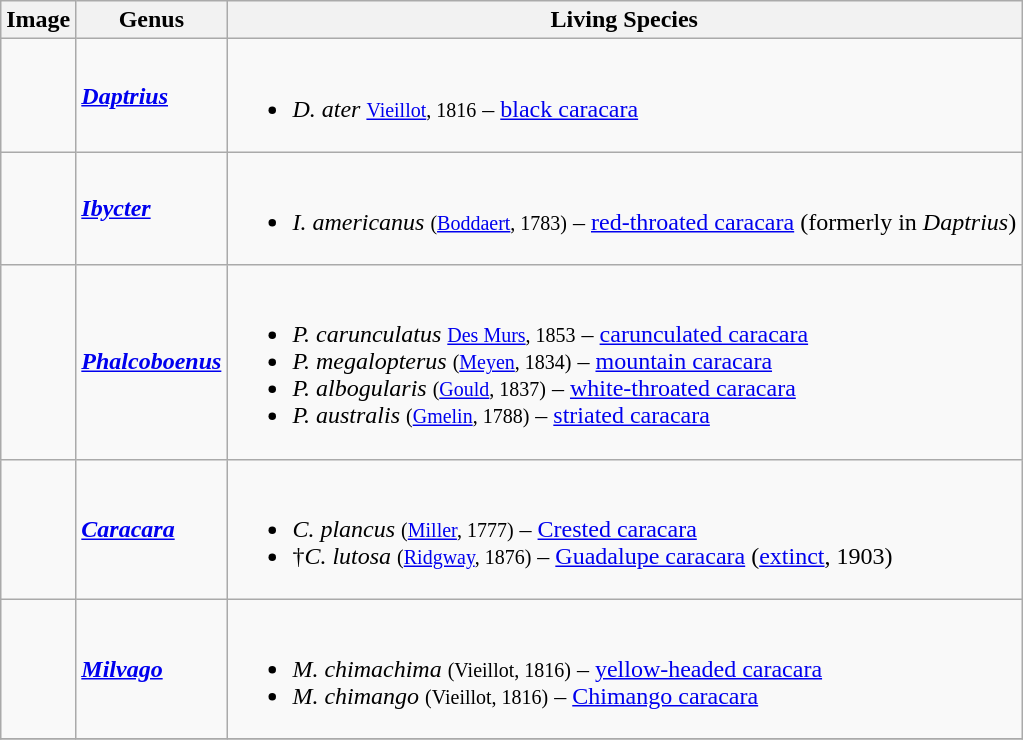<table class="wikitable">
<tr>
<th>Image</th>
<th>Genus</th>
<th>Living Species</th>
</tr>
<tr>
<td></td>
<td><strong><em><a href='#'>Daptrius</a></em></strong> </td>
<td><br><ul><li><em>D. ater</em> <small><a href='#'>Vieillot</a>, 1816</small> – <a href='#'>black caracara</a></li></ul></td>
</tr>
<tr>
<td></td>
<td><strong><em><a href='#'>Ibycter</a></em></strong> </td>
<td><br><ul><li><em>I. americanus</em> <small>(<a href='#'>Boddaert</a>, 1783)</small> – <a href='#'>red-throated caracara</a> (formerly in <em>Daptrius</em>)</li></ul></td>
</tr>
<tr>
<td></td>
<td><strong><em><a href='#'>Phalcoboenus</a></em></strong> </td>
<td><br><ul><li><em>P. carunculatus</em> <small><a href='#'>Des Murs</a>, 1853</small> – <a href='#'>carunculated caracara</a></li><li><em>P. megalopterus</em> <small>(<a href='#'>Meyen</a>, 1834)</small> – <a href='#'>mountain caracara</a></li><li><em>P. albogularis</em> <small>(<a href='#'>Gould</a>, 1837)</small> – <a href='#'>white-throated caracara</a></li><li><em>P. australis</em> <small>(<a href='#'>Gmelin</a>, 1788)</small> – <a href='#'>striated caracara</a></li></ul></td>
</tr>
<tr>
<td></td>
<td><strong><em><a href='#'>Caracara</a></em></strong> </td>
<td><br><ul><li><em>C. plancus</em> <small>(<a href='#'>Miller</a>, 1777)</small> – <a href='#'>Crested caracara</a></li><li>†<em>C. lutosa</em> <small>(<a href='#'>Ridgway</a>, 1876)</small> – <a href='#'>Guadalupe caracara</a> (<a href='#'>extinct</a>, 1903)</li></ul></td>
</tr>
<tr>
<td></td>
<td><strong><em><a href='#'>Milvago</a></em></strong> </td>
<td><br><ul><li><em>M. chimachima</em> <small>(Vieillot, 1816)</small> – <a href='#'>yellow-headed caracara</a></li><li><em>M. chimango</em> <small>(Vieillot, 1816)</small> – <a href='#'>Chimango caracara</a></li></ul></td>
</tr>
<tr>
</tr>
</table>
